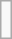<table class="wikitable mw-collapsible mw-collapsed">
<tr>
<td><br>
</td>
</tr>
</table>
